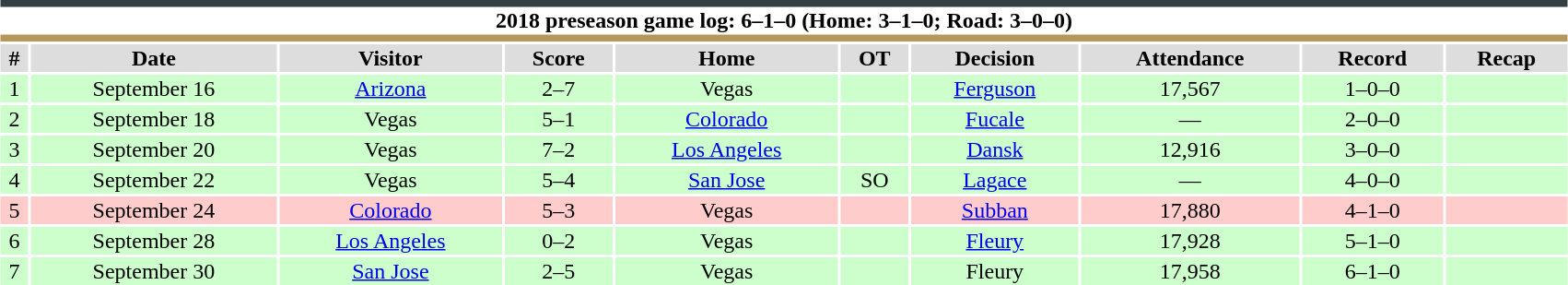<table class="toccolours collapsible collapsed" style="width:90%; clear:both; margin:1.5em auto; text-align:center;">
<tr>
<th colspan="10" style="background:#FFFFFF; border-top:#333F42 5px solid; border-bottom:#B4975A 5px solid;">2018 preseason game log: 6–1–0 (Home: 3–1–0; Road: 3–0–0)</th>
</tr>
<tr style="background:#ddd;">
<th>#</th>
<th>Date</th>
<th>Visitor</th>
<th>Score</th>
<th>Home</th>
<th>OT</th>
<th>Decision</th>
<th>Attendance</th>
<th>Record</th>
<th>Recap</th>
</tr>
<tr style="background:#cfc;">
<td>1</td>
<td>September 16</td>
<td><a href='#'>Arizona</a></td>
<td>2–7</td>
<td>Vegas</td>
<td></td>
<td><a href='#'>Ferguson</a></td>
<td>17,567</td>
<td>1–0–0</td>
<td></td>
</tr>
<tr style="background:#cfc;">
<td>2</td>
<td>September 18</td>
<td>Vegas</td>
<td>5–1</td>
<td><a href='#'>Colorado</a></td>
<td></td>
<td><a href='#'>Fucale</a></td>
<td>—</td>
<td>2–0–0</td>
<td></td>
</tr>
<tr style="background:#cfc;">
<td>3</td>
<td>September 20</td>
<td>Vegas</td>
<td>7–2</td>
<td><a href='#'>Los Angeles</a></td>
<td></td>
<td><a href='#'>Dansk</a></td>
<td>12,916</td>
<td>3–0–0</td>
<td></td>
</tr>
<tr style="background:#cfc;">
<td>4</td>
<td>September 22</td>
<td>Vegas</td>
<td>5–4</td>
<td><a href='#'>San Jose</a></td>
<td>SO</td>
<td><a href='#'>Lagace</a></td>
<td>—</td>
<td>4–0–0</td>
<td></td>
</tr>
<tr style="background:#fcc;">
<td>5</td>
<td>September 24</td>
<td><a href='#'>Colorado</a></td>
<td>5–3</td>
<td>Vegas</td>
<td></td>
<td><a href='#'>Subban</a></td>
<td>17,880</td>
<td>4–1–0</td>
<td></td>
</tr>
<tr style="background:#cfc;">
<td>6</td>
<td>September 28</td>
<td><a href='#'>Los Angeles</a></td>
<td>0–2</td>
<td>Vegas</td>
<td></td>
<td><a href='#'>Fleury</a></td>
<td>17,928</td>
<td>5–1–0</td>
<td></td>
</tr>
<tr style="background:#cfc;">
<td>7</td>
<td>September 30</td>
<td><a href='#'>San Jose</a></td>
<td>2–5</td>
<td>Vegas</td>
<td></td>
<td>Fleury</td>
<td>17,958</td>
<td>6–1–0</td>
<td></td>
</tr>
</table>
